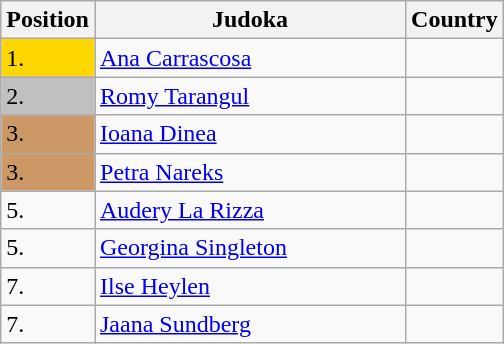<table class=wikitable>
<tr>
<th width=10>Position</th>
<th width=200>Judoka</th>
<th>Country</th>
</tr>
<tr>
<td bgcolor=gold>1.</td>
<td><a href='#'>Ana Carrascosa</a></td>
<td></td>
</tr>
<tr>
<td bgcolor="silver">2.</td>
<td><a href='#'>Romy Tarangul</a></td>
<td></td>
</tr>
<tr>
<td bgcolor="CC9966">3.</td>
<td><a href='#'>Ioana Dinea</a></td>
<td></td>
</tr>
<tr>
<td bgcolor="CC9966">3.</td>
<td><a href='#'>Petra Nareks</a></td>
<td></td>
</tr>
<tr>
<td>5.</td>
<td><a href='#'>Audery La Rizza</a></td>
<td></td>
</tr>
<tr>
<td>5.</td>
<td><a href='#'>Georgina Singleton</a></td>
<td></td>
</tr>
<tr>
<td>7.</td>
<td><a href='#'>Ilse Heylen</a></td>
<td></td>
</tr>
<tr>
<td>7.</td>
<td><a href='#'>Jaana Sundberg</a></td>
<td></td>
</tr>
</table>
